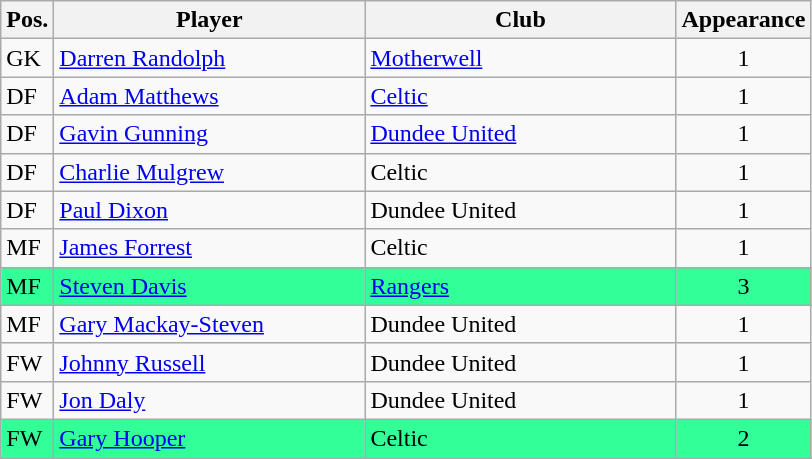<table class="wikitable">
<tr>
<th>Pos.</th>
<th>Player</th>
<th>Club</th>
<th>Appearance</th>
</tr>
<tr>
<td>GK</td>
<td style="width:200px;"><a href='#'>Darren Randolph</a></td>
<td style="width:200px;"><a href='#'>Motherwell</a></td>
<td align="center">1</td>
</tr>
<tr>
<td>DF</td>
<td><a href='#'>Adam Matthews</a></td>
<td><a href='#'>Celtic</a></td>
<td align="center">1</td>
</tr>
<tr>
<td>DF</td>
<td><a href='#'>Gavin Gunning</a></td>
<td><a href='#'>Dundee United</a></td>
<td align="center">1</td>
</tr>
<tr>
<td>DF</td>
<td><a href='#'>Charlie Mulgrew</a></td>
<td>Celtic</td>
<td align="center">1</td>
</tr>
<tr>
<td>DF</td>
<td><a href='#'>Paul Dixon</a></td>
<td>Dundee United</td>
<td align="center">1</td>
</tr>
<tr>
<td>MF</td>
<td><a href='#'>James Forrest</a></td>
<td>Celtic</td>
<td align="center">1</td>
</tr>
<tr style="background:#33ff99;">
<td>MF</td>
<td><a href='#'>Steven Davis</a> </td>
<td><a href='#'>Rangers</a></td>
<td align="center">3</td>
</tr>
<tr>
<td>MF</td>
<td><a href='#'>Gary Mackay-Steven</a></td>
<td>Dundee United</td>
<td align="center">1</td>
</tr>
<tr>
<td>FW</td>
<td><a href='#'>Johnny Russell</a></td>
<td>Dundee United</td>
<td align="center">1</td>
</tr>
<tr>
<td>FW</td>
<td><a href='#'>Jon Daly</a></td>
<td>Dundee United</td>
<td align="center">1</td>
</tr>
<tr style="background:#33ff99;">
<td>FW</td>
<td><a href='#'>Gary Hooper</a> </td>
<td>Celtic</td>
<td align="center">2</td>
</tr>
<tr>
</tr>
</table>
